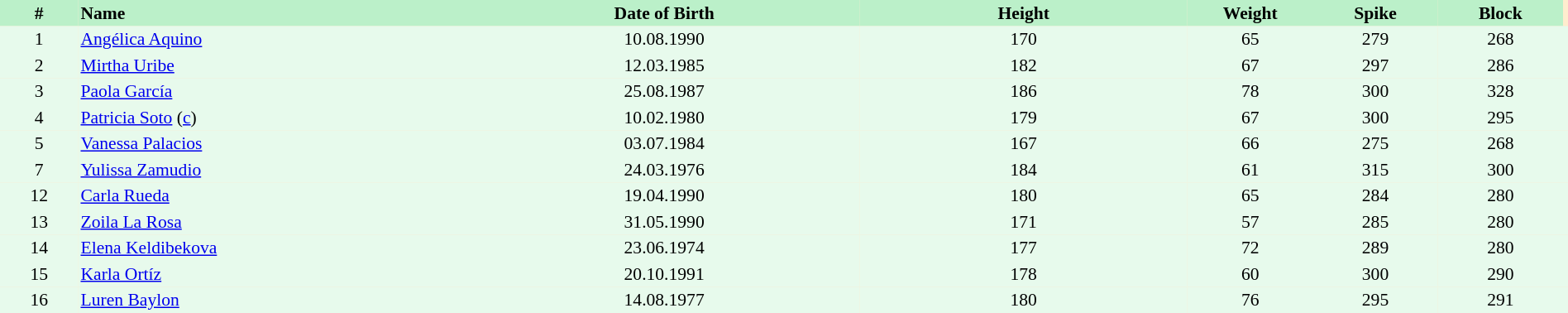<table border=0 cellpadding=2 cellspacing=0  |- bgcolor=#FFECCE style="text-align:center; font-size:90%;" width=100%>
<tr bgcolor=#BBF0C9>
<th width=5%>#</th>
<th width=25% align=left>Name</th>
<th width=25%>Date of Birth</th>
<th width=21%>Height</th>
<th width=8%>Weight</th>
<th width=8%>Spike</th>
<th width=8%>Block</th>
</tr>
<tr bgcolor=#E7FAEC>
<td>1</td>
<td align=left><a href='#'>Angélica Aquino</a></td>
<td>10.08.1990</td>
<td>170</td>
<td>65</td>
<td>279</td>
<td>268</td>
<td></td>
</tr>
<tr bgcolor=#E7FAEC>
<td>2</td>
<td align=left><a href='#'>Mirtha Uribe</a></td>
<td>12.03.1985</td>
<td>182</td>
<td>67</td>
<td>297</td>
<td>286</td>
<td></td>
</tr>
<tr bgcolor=#E7FAEC>
<td>3</td>
<td align=left><a href='#'>Paola García</a></td>
<td>25.08.1987</td>
<td>186</td>
<td>78</td>
<td>300</td>
<td>328</td>
<td></td>
</tr>
<tr bgcolor=#E7FAEC>
<td>4</td>
<td align=left><a href='#'>Patricia Soto</a> (<a href='#'>c</a>)</td>
<td>10.02.1980</td>
<td>179</td>
<td>67</td>
<td>300</td>
<td>295</td>
<td></td>
</tr>
<tr bgcolor=#E7FAEC>
<td>5</td>
<td align=left><a href='#'>Vanessa Palacios</a></td>
<td>03.07.1984</td>
<td>167</td>
<td>66</td>
<td>275</td>
<td>268</td>
<td></td>
</tr>
<tr bgcolor=#E7FAEC>
<td>7</td>
<td align=left><a href='#'>Yulissa Zamudio</a></td>
<td>24.03.1976</td>
<td>184</td>
<td>61</td>
<td>315</td>
<td>300</td>
<td></td>
</tr>
<tr bgcolor=#E7FAEC>
<td>12</td>
<td align=left><a href='#'>Carla Rueda</a></td>
<td>19.04.1990</td>
<td>180</td>
<td>65</td>
<td>284</td>
<td>280</td>
<td></td>
</tr>
<tr bgcolor=#E7FAEC>
<td>13</td>
<td align=left><a href='#'>Zoila La Rosa</a></td>
<td>31.05.1990</td>
<td>171</td>
<td>57</td>
<td>285</td>
<td>280</td>
<td></td>
</tr>
<tr bgcolor=#E7FAEC>
<td>14</td>
<td align=left><a href='#'>Elena Keldibekova</a></td>
<td>23.06.1974</td>
<td>177</td>
<td>72</td>
<td>289</td>
<td>280</td>
<td></td>
</tr>
<tr bgcolor=#E7FAEC>
<td>15</td>
<td align=left><a href='#'>Karla Ortíz</a></td>
<td>20.10.1991</td>
<td>178</td>
<td>60</td>
<td>300</td>
<td>290</td>
<td></td>
</tr>
<tr bgcolor=#E7FAEC>
<td>16</td>
<td align=left><a href='#'>Luren Baylon</a></td>
<td>14.08.1977</td>
<td>180</td>
<td>76</td>
<td>295</td>
<td>291</td>
<td></td>
</tr>
</table>
